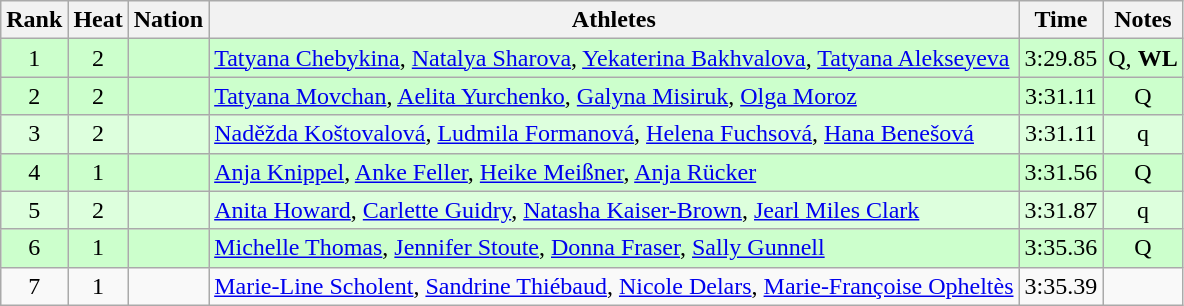<table class="wikitable sortable" style="text-align:center">
<tr>
<th>Rank</th>
<th>Heat</th>
<th>Nation</th>
<th>Athletes</th>
<th>Time</th>
<th>Notes</th>
</tr>
<tr bgcolor=ccffcc>
<td>1</td>
<td>2</td>
<td align=left></td>
<td align=left><a href='#'>Tatyana Chebykina</a>, <a href='#'>Natalya Sharova</a>, <a href='#'>Yekaterina Bakhvalova</a>, <a href='#'>Tatyana Alekseyeva</a></td>
<td>3:29.85</td>
<td>Q, <strong>WL</strong></td>
</tr>
<tr bgcolor=ccffcc>
<td>2</td>
<td>2</td>
<td align=left></td>
<td align=left><a href='#'>Tatyana Movchan</a>, <a href='#'>Aelita Yurchenko</a>, <a href='#'>Galyna Misiruk</a>, <a href='#'>Olga Moroz</a></td>
<td>3:31.11</td>
<td>Q</td>
</tr>
<tr bgcolor=ddffdd>
<td>3</td>
<td>2</td>
<td align=left></td>
<td align=left><a href='#'>Naděžda Koštovalová</a>, <a href='#'>Ludmila Formanová</a>, <a href='#'>Helena Fuchsová</a>, <a href='#'>Hana Benešová</a></td>
<td>3:31.11</td>
<td>q</td>
</tr>
<tr bgcolor=ccffcc>
<td>4</td>
<td>1</td>
<td align=left></td>
<td align=left><a href='#'>Anja Knippel</a>, <a href='#'>Anke Feller</a>, <a href='#'>Heike Meißner</a>, <a href='#'>Anja Rücker</a></td>
<td>3:31.56</td>
<td>Q</td>
</tr>
<tr bgcolor=ddffdd>
<td>5</td>
<td>2</td>
<td align=left></td>
<td align=left><a href='#'>Anita Howard</a>, <a href='#'>Carlette Guidry</a>, <a href='#'>Natasha Kaiser-Brown</a>, <a href='#'>Jearl Miles Clark</a></td>
<td>3:31.87</td>
<td>q</td>
</tr>
<tr bgcolor=ccffcc>
<td>6</td>
<td>1</td>
<td align=left></td>
<td align=left><a href='#'>Michelle Thomas</a>, <a href='#'>Jennifer Stoute</a>, <a href='#'>Donna Fraser</a>, <a href='#'>Sally Gunnell</a></td>
<td>3:35.36</td>
<td>Q</td>
</tr>
<tr>
<td>7</td>
<td>1</td>
<td align=left></td>
<td align=left><a href='#'>Marie-Line Scholent</a>, <a href='#'>Sandrine Thiébaud</a>, <a href='#'>Nicole Delars</a>, <a href='#'>Marie-Françoise Opheltès</a></td>
<td>3:35.39</td>
<td></td>
</tr>
</table>
